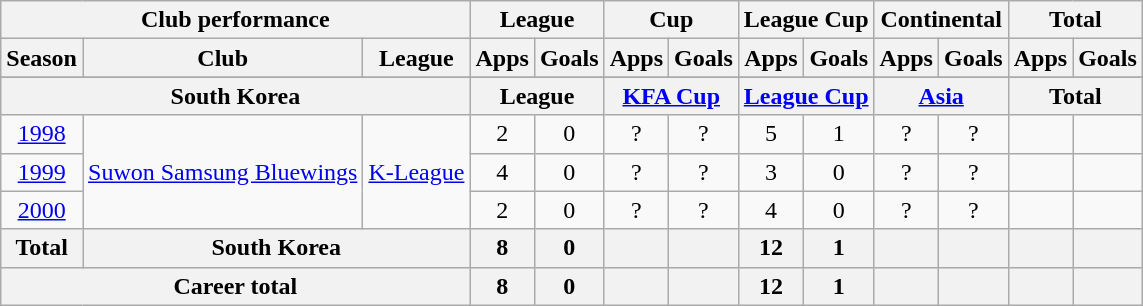<table class="wikitable" style="text-align:center">
<tr>
<th colspan=3>Club performance</th>
<th colspan=2>League</th>
<th colspan=2>Cup</th>
<th colspan=2>League Cup</th>
<th colspan=2>Continental</th>
<th colspan=2>Total</th>
</tr>
<tr>
<th>Season</th>
<th>Club</th>
<th>League</th>
<th>Apps</th>
<th>Goals</th>
<th>Apps</th>
<th>Goals</th>
<th>Apps</th>
<th>Goals</th>
<th>Apps</th>
<th>Goals</th>
<th>Apps</th>
<th>Goals</th>
</tr>
<tr>
</tr>
<tr>
<th colspan=3>South Korea</th>
<th colspan=2>League</th>
<th colspan=2><a href='#'>KFA Cup</a></th>
<th colspan=2><a href='#'>League Cup</a></th>
<th colspan=2><a href='#'>Asia</a></th>
<th colspan=2>Total</th>
</tr>
<tr>
<td><a href='#'>1998</a></td>
<td rowspan="3"><a href='#'>Suwon Samsung Bluewings</a></td>
<td rowspan="3"><a href='#'>K-League</a></td>
<td>2</td>
<td>0</td>
<td>?</td>
<td>?</td>
<td>5</td>
<td>1</td>
<td>?</td>
<td>?</td>
<td></td>
<td></td>
</tr>
<tr>
<td><a href='#'>1999</a></td>
<td>4</td>
<td>0</td>
<td>?</td>
<td>?</td>
<td>3</td>
<td>0</td>
<td>?</td>
<td>?</td>
<td></td>
<td></td>
</tr>
<tr>
<td><a href='#'>2000</a></td>
<td>2</td>
<td>0</td>
<td>?</td>
<td>?</td>
<td>4</td>
<td>0</td>
<td>?</td>
<td>?</td>
<td></td>
<td></td>
</tr>
<tr>
<th rowspan=1>Total</th>
<th colspan=2>South Korea</th>
<th>8</th>
<th>0</th>
<th></th>
<th></th>
<th>12</th>
<th>1</th>
<th></th>
<th></th>
<th></th>
<th></th>
</tr>
<tr>
<th colspan=3>Career total</th>
<th>8</th>
<th>0</th>
<th></th>
<th></th>
<th>12</th>
<th>1</th>
<th></th>
<th></th>
<th></th>
<th></th>
</tr>
</table>
